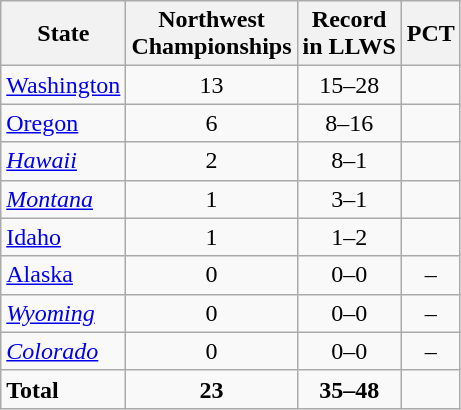<table class="wikitable">
<tr>
<th>State</th>
<th>Northwest<br>Championships</th>
<th>Record<br>in LLWS</th>
<th>PCT</th>
</tr>
<tr>
<td> <a href='#'>Washington</a></td>
<td align=center>13</td>
<td align=center>15–28</td>
<td align=center></td>
</tr>
<tr>
<td> <a href='#'>Oregon</a></td>
<td align=center>6</td>
<td align=center>8–16</td>
<td align=center></td>
</tr>
<tr>
<td> <em><a href='#'>Hawaii</a></em></td>
<td align=center>2</td>
<td align=center>8–1</td>
<td align=center></td>
</tr>
<tr>
<td><em> <a href='#'>Montana</a></em></td>
<td align=center>1</td>
<td align=center>3–1</td>
<td align=center></td>
</tr>
<tr>
<td> <a href='#'>Idaho</a></td>
<td align=center>1</td>
<td align=center>1–2</td>
<td align=center></td>
</tr>
<tr>
<td> <a href='#'>Alaska</a></td>
<td align=center>0</td>
<td align=center>0–0</td>
<td align=center>–</td>
</tr>
<tr>
<td><em> <a href='#'>Wyoming</a></em></td>
<td align=center>0</td>
<td align=center>0–0</td>
<td align=center>–</td>
</tr>
<tr>
<td> <em><a href='#'>Colorado</a></em></td>
<td align=center>0</td>
<td align=center>0–0</td>
<td align=center>–</td>
</tr>
<tr>
<td><strong>Total</strong></td>
<td align=center><strong>23</strong></td>
<td align=center><strong>35–48</strong></td>
<td align=center><strong></strong></td>
</tr>
</table>
